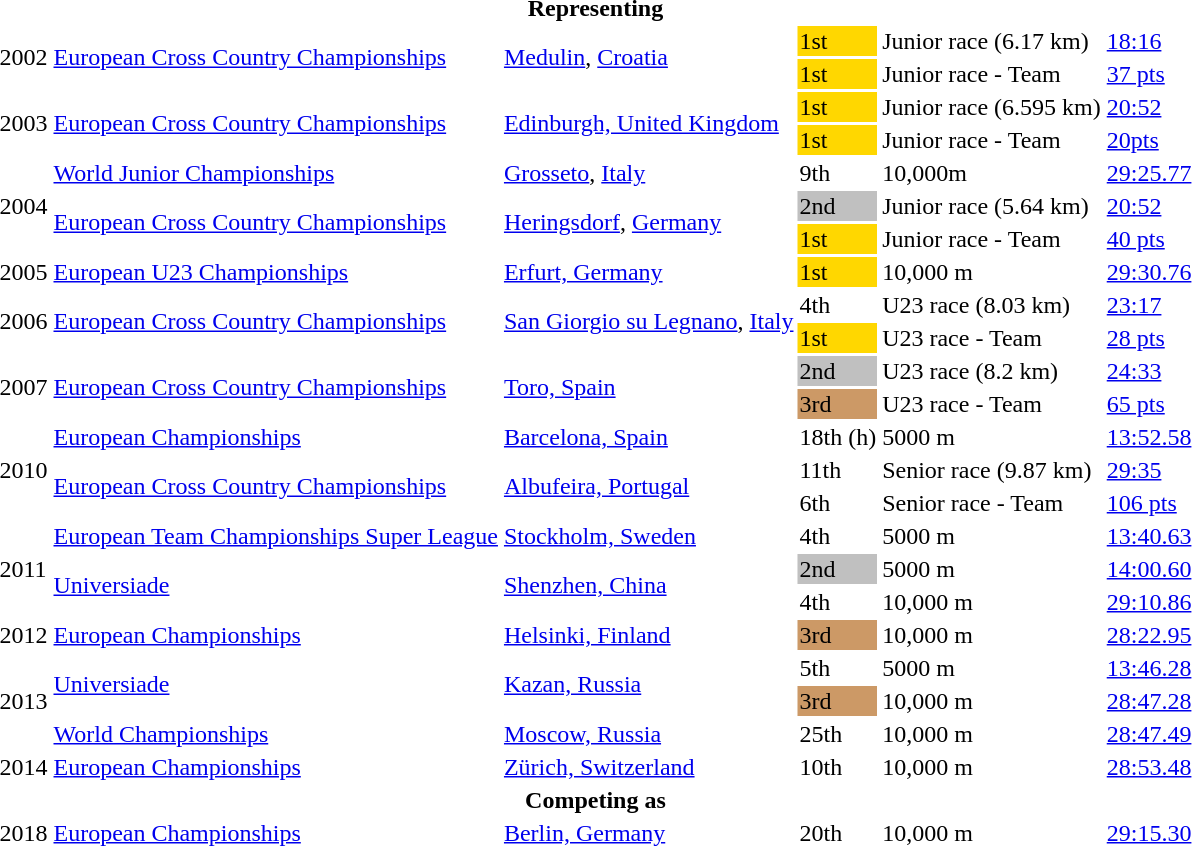<table>
<tr>
<th colspan="6">Representing </th>
</tr>
<tr>
<td rowspan=2>2002</td>
<td rowspan=2><a href='#'>European Cross Country Championships</a></td>
<td rowspan=2><a href='#'>Medulin</a>, <a href='#'>Croatia</a></td>
<td bgcolor=gold>1st</td>
<td>Junior race (6.17 km)</td>
<td><a href='#'>18:16</a></td>
</tr>
<tr>
<td bgcolor=gold>1st</td>
<td>Junior race - Team</td>
<td><a href='#'>37 pts</a></td>
</tr>
<tr>
<td rowspan=2>2003</td>
<td rowspan=2><a href='#'>European Cross Country Championships</a></td>
<td rowspan=2><a href='#'>Edinburgh, United Kingdom</a></td>
<td bgcolor=gold>1st</td>
<td>Junior race (6.595 km)</td>
<td><a href='#'>20:52</a></td>
</tr>
<tr>
<td bgcolor=gold>1st</td>
<td>Junior race - Team</td>
<td><a href='#'>20pts</a></td>
</tr>
<tr>
<td rowspan=3>2004</td>
<td><a href='#'>World Junior Championships</a></td>
<td><a href='#'>Grosseto</a>, <a href='#'>Italy</a></td>
<td>9th</td>
<td>10,000m</td>
<td><a href='#'>29:25.77</a></td>
</tr>
<tr>
<td rowspan=2><a href='#'>European Cross Country Championships</a></td>
<td rowspan=2><a href='#'>Heringsdorf</a>, <a href='#'>Germany</a></td>
<td bgcolor=silver>2nd</td>
<td>Junior race (5.64 km)</td>
<td><a href='#'>20:52</a></td>
</tr>
<tr>
<td bgcolor=gold>1st</td>
<td>Junior race - Team</td>
<td><a href='#'>40 pts</a></td>
</tr>
<tr>
<td>2005</td>
<td><a href='#'>European U23 Championships</a></td>
<td><a href='#'>Erfurt, Germany</a></td>
<td bgcolor=gold>1st</td>
<td>10,000 m</td>
<td><a href='#'>29:30.76</a></td>
</tr>
<tr>
<td rowspan=2>2006</td>
<td rowspan=2><a href='#'>European Cross Country Championships</a></td>
<td rowspan=2><a href='#'>San Giorgio su Legnano</a>, <a href='#'>Italy</a></td>
<td>4th</td>
<td>U23 race (8.03 km)</td>
<td><a href='#'>23:17</a></td>
</tr>
<tr>
<td bgcolor=gold>1st</td>
<td>U23 race - Team</td>
<td><a href='#'>28 pts</a></td>
</tr>
<tr>
<td rowspan=2>2007</td>
<td rowspan=2><a href='#'>European Cross Country Championships</a></td>
<td rowspan=2><a href='#'>Toro, Spain</a></td>
<td bgcolor=silver>2nd</td>
<td>U23 race (8.2 km)</td>
<td><a href='#'>24:33</a></td>
</tr>
<tr>
<td bgcolor=cc9966>3rd</td>
<td>U23 race - Team</td>
<td><a href='#'>65 pts</a></td>
</tr>
<tr>
<td rowspan=3>2010</td>
<td><a href='#'>European Championships</a></td>
<td><a href='#'>Barcelona, Spain</a></td>
<td>18th (h)</td>
<td>5000 m</td>
<td><a href='#'>13:52.58</a></td>
</tr>
<tr>
<td rowspan=2><a href='#'>European Cross Country Championships</a></td>
<td rowspan=2><a href='#'>Albufeira, Portugal</a></td>
<td>11th</td>
<td>Senior race (9.87 km)</td>
<td><a href='#'>29:35</a></td>
</tr>
<tr>
<td>6th</td>
<td>Senior race - Team</td>
<td><a href='#'>106 pts</a></td>
</tr>
<tr>
<td rowspan=3>2011</td>
<td><a href='#'>European Team Championships Super League</a></td>
<td><a href='#'>Stockholm, Sweden</a></td>
<td>4th</td>
<td>5000 m</td>
<td><a href='#'>13:40.63</a></td>
</tr>
<tr>
<td rowspan=2><a href='#'>Universiade</a></td>
<td rowspan=2><a href='#'>Shenzhen, China</a></td>
<td bgcolor=silver>2nd</td>
<td>5000 m</td>
<td><a href='#'>14:00.60</a></td>
</tr>
<tr>
<td>4th</td>
<td>10,000 m</td>
<td><a href='#'>29:10.86</a></td>
</tr>
<tr>
<td>2012</td>
<td><a href='#'>European Championships</a></td>
<td><a href='#'>Helsinki, Finland</a></td>
<td bgcolor=cc9966>3rd</td>
<td>10,000 m</td>
<td><a href='#'>28:22.95</a></td>
</tr>
<tr>
<td rowspan=3>2013</td>
<td rowspan=2><a href='#'>Universiade</a></td>
<td rowspan=2><a href='#'>Kazan, Russia</a></td>
<td>5th</td>
<td>5000 m</td>
<td><a href='#'>13:46.28</a></td>
</tr>
<tr>
<td bgcolor=cc9966>3rd</td>
<td>10,000 m</td>
<td><a href='#'>28:47.28</a></td>
</tr>
<tr>
<td><a href='#'>World Championships</a></td>
<td><a href='#'>Moscow, Russia</a></td>
<td>25th</td>
<td>10,000 m</td>
<td><a href='#'>28:47.49</a></td>
</tr>
<tr>
<td>2014</td>
<td><a href='#'>European Championships</a></td>
<td><a href='#'>Zürich, Switzerland</a></td>
<td>10th</td>
<td>10,000 m</td>
<td><a href='#'>28:53.48</a></td>
</tr>
<tr>
<th colspan="6">Competing as </th>
</tr>
<tr>
<td>2018</td>
<td><a href='#'>European Championships</a></td>
<td><a href='#'>Berlin, Germany</a></td>
<td>20th</td>
<td>10,000 m</td>
<td><a href='#'>29:15.30</a></td>
</tr>
</table>
